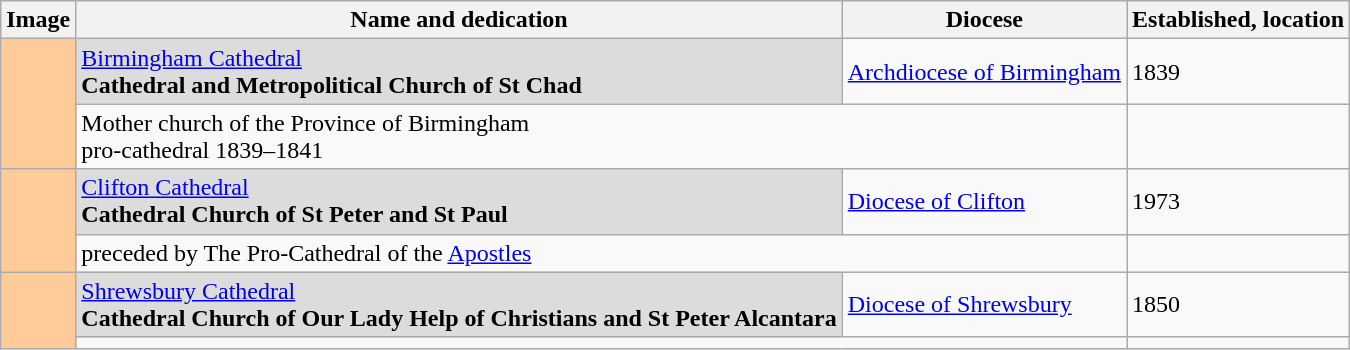<table class="wikitable">
<tr>
<th>Image</th>
<th>Name and dedication</th>
<th>Diocese</th>
<th>Established, location</th>
</tr>
<tr>
<td rowspan="2" bgcolor="#FFCC99" align="center"></td>
<td bgcolor="Gainsboro"><a href='#'>Birmingham Cathedral</a><br><strong>Cathedral and Metropolitical Church of St Chad</strong></td>
<td><a href='#'>Archdiocese of Birmingham</a></td>
<td>1839</td>
</tr>
<tr>
<td colspan="2">Mother church of the Province of Birmingham<br>pro-cathedral 1839–1841</td>
<td></td>
</tr>
<tr>
<td rowspan="2" bgcolor="#FFCC99" align="center"></td>
<td bgcolor="Gainsboro"><a href='#'>Clifton Cathedral</a><br><strong>Cathedral Church of St Peter and St Paul</strong></td>
<td><a href='#'>Diocese of Clifton</a></td>
<td>1973</td>
</tr>
<tr>
<td colspan="2">preceded by The Pro-Cathedral of the <a href='#'>Apostles</a></td>
<td></td>
</tr>
<tr>
<td rowspan="2" bgcolor="#FFCC99" align="center"></td>
<td bgcolor="Gainsboro"><a href='#'>Shrewsbury Cathedral</a><br><strong>Cathedral Church of Our Lady Help of Christians and St Peter Alcantara</strong></td>
<td><a href='#'>Diocese of Shrewsbury</a></td>
<td>1850</td>
</tr>
<tr>
<td colspan="2"></td>
<td></td>
</tr>
</table>
